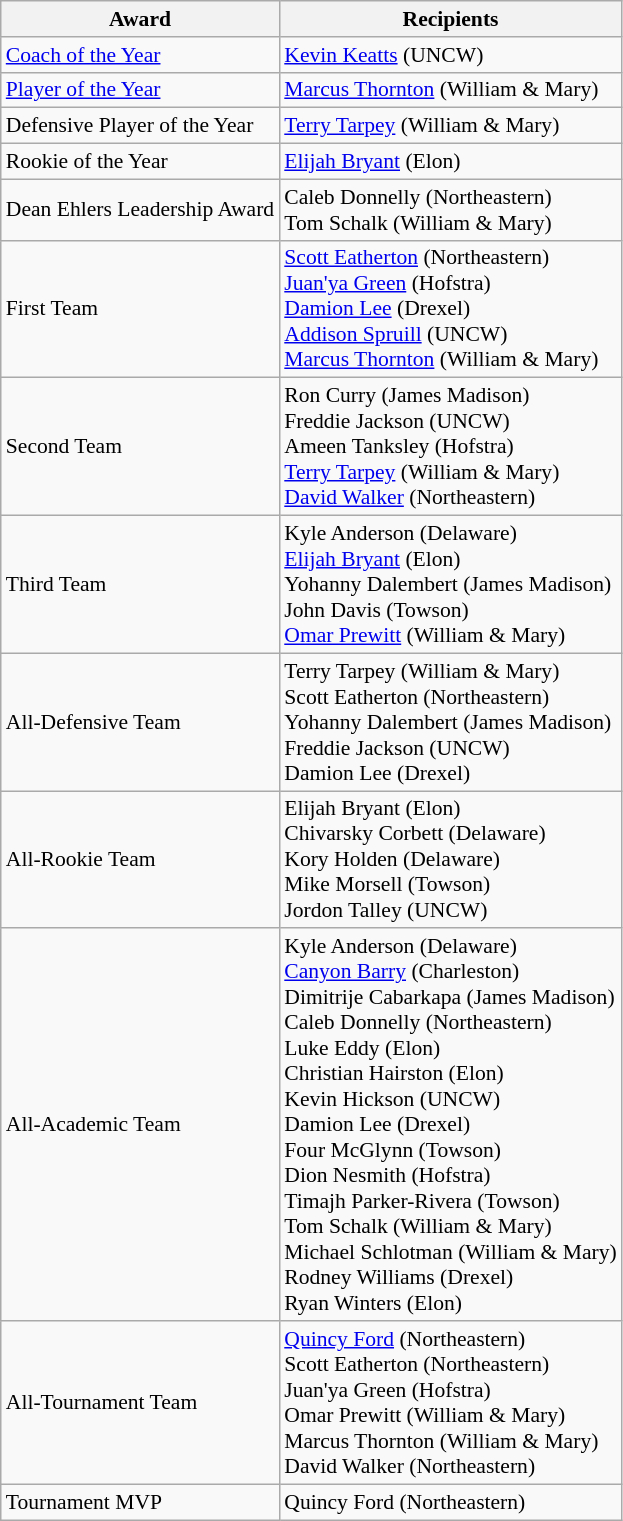<table class="wikitable" style="white-space:nowrap; font-size:90%;">
<tr>
<th>Award</th>
<th>Recipients</th>
</tr>
<tr>
<td><a href='#'>Coach of the Year</a></td>
<td><a href='#'>Kevin Keatts</a> (UNCW)</td>
</tr>
<tr>
<td><a href='#'>Player of the Year</a></td>
<td><a href='#'>Marcus Thornton</a> (William & Mary)</td>
</tr>
<tr>
<td>Defensive Player of the Year</td>
<td><a href='#'>Terry Tarpey</a> (William & Mary)</td>
</tr>
<tr>
<td>Rookie of the Year</td>
<td><a href='#'>Elijah Bryant</a> (Elon)</td>
</tr>
<tr>
<td>Dean Ehlers Leadership Award</td>
<td>Caleb Donnelly (Northeastern) <br>Tom Schalk (William & Mary)</td>
</tr>
<tr>
<td>First Team</td>
<td><a href='#'>Scott Eatherton</a> (Northeastern) <br> <a href='#'>Juan'ya Green</a> (Hofstra) <br> <a href='#'>Damion Lee</a> (Drexel) <br> <a href='#'>Addison Spruill</a> (UNCW) <br> <a href='#'>Marcus Thornton</a> (William & Mary)</td>
</tr>
<tr>
<td>Second Team</td>
<td>Ron Curry (James Madison) <br> Freddie Jackson (UNCW) <br> Ameen Tanksley (Hofstra) <br> <a href='#'>Terry Tarpey</a> (William & Mary) <br> <a href='#'>David Walker</a> (Northeastern)</td>
</tr>
<tr>
<td>Third Team</td>
<td>Kyle Anderson (Delaware) <br> <a href='#'>Elijah Bryant</a> (Elon) <br> Yohanny Dalembert (James Madison) <br> John Davis (Towson) <br> <a href='#'>Omar Prewitt</a> (William & Mary)</td>
</tr>
<tr>
<td>All-Defensive Team</td>
<td>Terry Tarpey (William & Mary) <br> Scott Eatherton (Northeastern) <br> Yohanny Dalembert (James Madison) <br> Freddie Jackson (UNCW) <br> Damion Lee (Drexel)</td>
</tr>
<tr>
<td>All-Rookie Team</td>
<td>Elijah Bryant (Elon) <br> Chivarsky Corbett (Delaware) <br> Kory Holden (Delaware) <br> Mike Morsell (Towson) <br> Jordon Talley (UNCW)</td>
</tr>
<tr>
<td>All-Academic Team</td>
<td>Kyle Anderson (Delaware) <br> <a href='#'>Canyon Barry</a> (Charleston) <br> Dimitrije Cabarkapa (James Madison) <br> Caleb Donnelly (Northeastern) <br> Luke Eddy (Elon) <br> Christian Hairston (Elon) <br> Kevin Hickson (UNCW) <br> Damion Lee (Drexel) <br> Four McGlynn (Towson) <br> Dion Nesmith (Hofstra) <br> Timajh Parker-Rivera (Towson) <br> Tom Schalk (William & Mary) <br> Michael Schlotman (William & Mary) <br> Rodney Williams (Drexel) <br> Ryan Winters (Elon)</td>
</tr>
<tr>
<td>All-Tournament Team</td>
<td><a href='#'>Quincy Ford</a> (Northeastern) <br> Scott Eatherton (Northeastern) <br> Juan'ya Green (Hofstra) <br> Omar Prewitt (William & Mary) <br> Marcus Thornton (William & Mary) <br> David Walker (Northeastern)</td>
</tr>
<tr>
<td>Tournament MVP</td>
<td>Quincy Ford (Northeastern)</td>
</tr>
</table>
